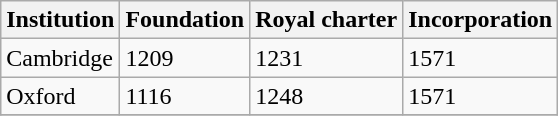<table class="wikitable sortable">
<tr>
<th>Institution</th>
<th>Foundation</th>
<th>Royal charter</th>
<th>Incorporation</th>
</tr>
<tr>
<td>Cambridge</td>
<td>1209</td>
<td>1231</td>
<td>1571</td>
</tr>
<tr>
<td>Oxford</td>
<td>1116</td>
<td>1248</td>
<td>1571</td>
</tr>
<tr>
</tr>
</table>
